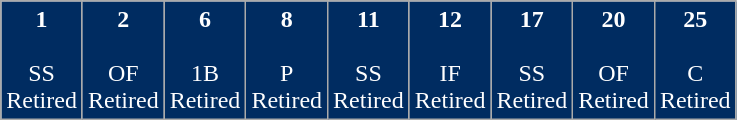<table class="wikitable" style="font-style:bold; font-size:100%; border:3px;">
<tr style="text-align:center; background-color:#002C61; color:#FFFFFF; width=11%">
<td><strong>1</strong><br><strong><a href='#'></a></strong><br>SS<br><span>Retired</span></td>
<td><strong>2</strong><br><strong><a href='#'></a></strong><br>OF<br><span>Retired</span></td>
<td><strong>6</strong><br><strong><a href='#'></a></strong><br>1B<br><span>Retired</span></td>
<td><strong>8</strong><br><strong><a href='#'></a></strong><br>P<br><span>Retired</span></td>
<td><strong>11</strong><br><strong><a href='#'></a></strong><br>SS<br><span>Retired</span></td>
<td><strong>12</strong><br><strong><a href='#'></a></strong><br>IF<br><span>Retired</span></td>
<td><strong>17</strong><br><strong><a href='#'></a></strong><br>SS<br><span>Retired</span></td>
<td><strong>20</strong><br><strong><a href='#'></a></strong><br>OF<br><span>Retired</span></td>
<td><strong>25</strong><br><strong><a href='#'></a></strong><br>C<br><span>Retired</span></td>
</tr>
</table>
